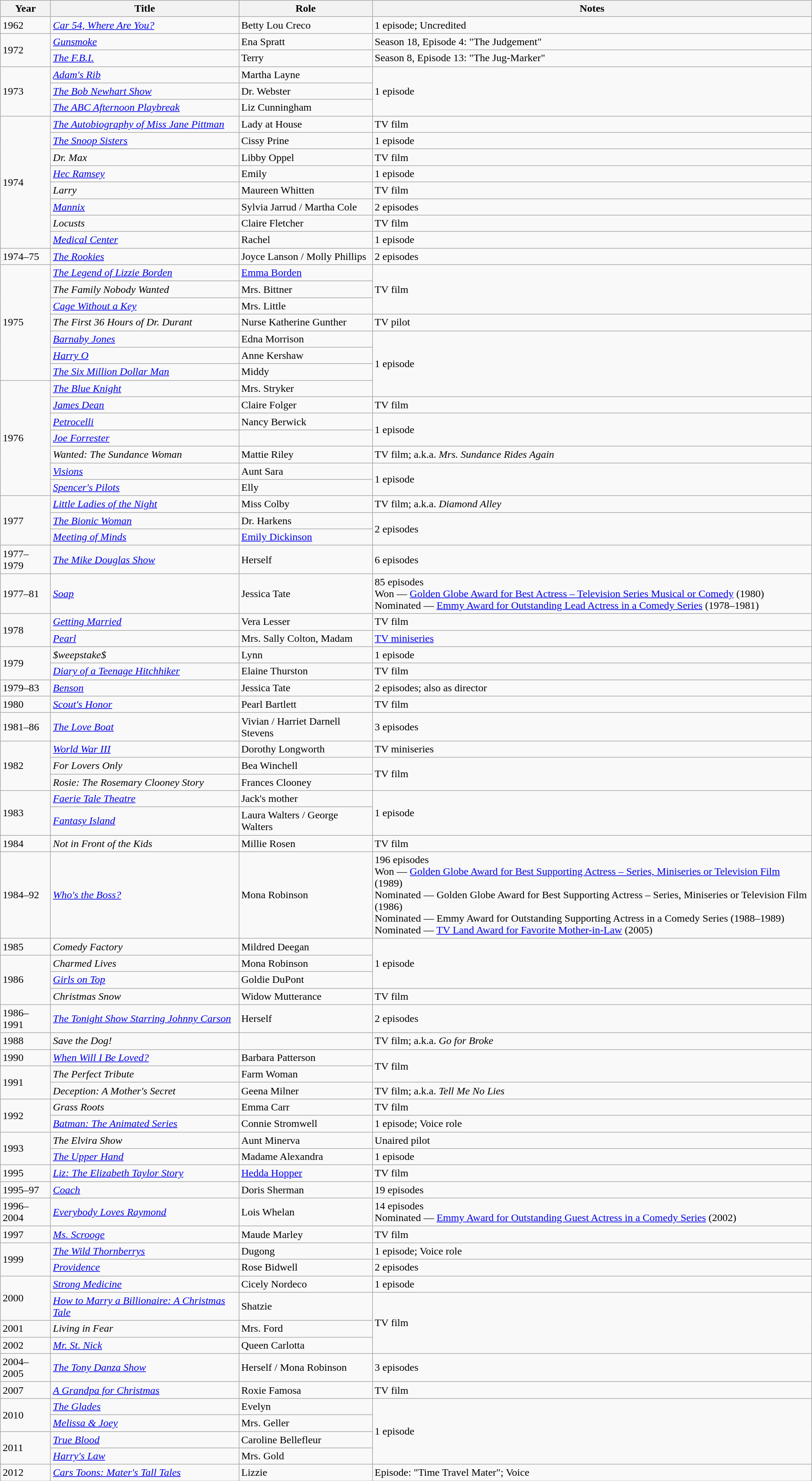<table class="wikitable sortable">
<tr>
<th>Year</th>
<th>Title</th>
<th>Role</th>
<th class="unsortable">Notes</th>
</tr>
<tr>
<td>1962</td>
<td><em><a href='#'>Car 54, Where Are You?</a></em></td>
<td>Betty Lou Creco</td>
<td>1 episode; Uncredited</td>
</tr>
<tr>
<td rowspan="2">1972</td>
<td><em><a href='#'>Gunsmoke</a></em></td>
<td>Ena Spratt</td>
<td>Season 18, Episode 4: "The Judgement"</td>
</tr>
<tr>
<td><em><a href='#'>The F.B.I.</a></em></td>
<td>Terry</td>
<td>Season 8, Episode 13: "The Jug-Marker"</td>
</tr>
<tr>
<td rowspan="3">1973</td>
<td><em><a href='#'>Adam's Rib</a></em></td>
<td>Martha Layne</td>
<td rowspan="3">1 episode</td>
</tr>
<tr>
<td><em><a href='#'>The Bob Newhart Show</a></em></td>
<td>Dr. Webster</td>
</tr>
<tr>
<td><em><a href='#'>The ABC Afternoon Playbreak</a></em></td>
<td>Liz Cunningham</td>
</tr>
<tr>
<td rowspan="8">1974</td>
<td><em><a href='#'>The Autobiography of Miss Jane Pittman</a></em></td>
<td>Lady at House</td>
<td>TV film</td>
</tr>
<tr>
<td><em><a href='#'>The Snoop Sisters</a></em></td>
<td>Cissy Prine</td>
<td>1 episode</td>
</tr>
<tr>
<td><em>Dr. Max</em></td>
<td>Libby Oppel</td>
<td>TV film</td>
</tr>
<tr>
<td><em><a href='#'>Hec Ramsey</a></em></td>
<td>Emily</td>
<td>1 episode</td>
</tr>
<tr>
<td><em>Larry</em></td>
<td>Maureen Whitten</td>
<td>TV film</td>
</tr>
<tr>
<td><em><a href='#'>Mannix</a></em></td>
<td>Sylvia Jarrud / Martha Cole</td>
<td>2 episodes</td>
</tr>
<tr>
<td><em>Locusts</em></td>
<td>Claire Fletcher</td>
<td>TV film</td>
</tr>
<tr>
<td><em><a href='#'>Medical Center</a></em></td>
<td>Rachel</td>
<td>1 episode</td>
</tr>
<tr>
<td>1974–75</td>
<td><em><a href='#'>The Rookies</a></em></td>
<td>Joyce Lanson / Molly Phillips</td>
<td>2 episodes</td>
</tr>
<tr>
<td rowspan="7">1975</td>
<td><em><a href='#'>The Legend of Lizzie Borden</a></em></td>
<td><a href='#'>Emma Borden</a></td>
<td rowspan="3">TV film</td>
</tr>
<tr>
<td><em>The Family Nobody Wanted</em></td>
<td>Mrs. Bittner</td>
</tr>
<tr>
<td><em><a href='#'>Cage Without a Key</a></em></td>
<td>Mrs. Little</td>
</tr>
<tr>
<td><em>The First 36 Hours of Dr. Durant</em></td>
<td>Nurse Katherine Gunther</td>
<td>TV pilot</td>
</tr>
<tr>
<td><em><a href='#'>Barnaby Jones</a></em></td>
<td>Edna Morrison</td>
<td rowspan="4">1 episode</td>
</tr>
<tr>
<td><em><a href='#'>Harry O</a></em></td>
<td>Anne Kershaw</td>
</tr>
<tr>
<td><em><a href='#'>The Six Million Dollar Man</a></em></td>
<td>Middy</td>
</tr>
<tr>
<td rowspan="7">1976</td>
<td><em><a href='#'>The Blue Knight</a></em></td>
<td>Mrs. Stryker</td>
</tr>
<tr>
<td><em><a href='#'>James Dean</a></em></td>
<td>Claire Folger</td>
<td>TV film</td>
</tr>
<tr>
<td><em><a href='#'>Petrocelli</a></em></td>
<td>Nancy Berwick</td>
<td rowspan="2">1 episode</td>
</tr>
<tr>
<td><em><a href='#'>Joe Forrester</a></em></td>
<td></td>
</tr>
<tr>
<td><em>Wanted: The Sundance Woman</em></td>
<td>Mattie Riley</td>
<td>TV film; a.k.a. <em>Mrs. Sundance Rides Again</em></td>
</tr>
<tr>
<td><em><a href='#'>Visions</a></em></td>
<td>Aunt Sara</td>
<td rowspan="2">1 episode</td>
</tr>
<tr>
<td><em><a href='#'>Spencer's Pilots</a></em></td>
<td>Elly</td>
</tr>
<tr>
<td rowspan="3">1977</td>
<td><em><a href='#'>Little Ladies of the Night</a></em></td>
<td>Miss Colby</td>
<td>TV film; a.k.a. <em>Diamond Alley</em></td>
</tr>
<tr>
<td><em><a href='#'>The Bionic Woman</a></em></td>
<td>Dr. Harkens</td>
<td rowspan="2">2 episodes</td>
</tr>
<tr>
<td><em><a href='#'>Meeting of Minds</a></em></td>
<td><a href='#'>Emily Dickinson</a></td>
</tr>
<tr>
<td>1977–1979</td>
<td><em><a href='#'>The Mike Douglas Show</a></em></td>
<td>Herself</td>
<td>6 episodes</td>
</tr>
<tr>
<td>1977–81</td>
<td><em><a href='#'>Soap</a></em></td>
<td>Jessica Tate</td>
<td>85 episodes<br>Won — <a href='#'>Golden Globe Award for Best Actress – Television Series Musical or Comedy</a> (1980)<br>Nominated — <a href='#'>Emmy Award for Outstanding Lead Actress in a Comedy Series</a> (1978–1981)</td>
</tr>
<tr>
<td rowspan="2">1978</td>
<td><em><a href='#'>Getting Married</a></em></td>
<td>Vera Lesser</td>
<td>TV film</td>
</tr>
<tr>
<td><em><a href='#'>Pearl</a></em></td>
<td>Mrs. Sally Colton, Madam</td>
<td><a href='#'>TV miniseries</a></td>
</tr>
<tr>
<td rowspan="2">1979</td>
<td><em>$weepstake$</em></td>
<td>Lynn</td>
<td>1 episode</td>
</tr>
<tr>
<td><em><a href='#'>Diary of a Teenage Hitchhiker</a></em></td>
<td>Elaine Thurston</td>
<td>TV film</td>
</tr>
<tr>
<td>1979–83</td>
<td><em><a href='#'>Benson</a></em></td>
<td>Jessica Tate</td>
<td>2 episodes; also as director</td>
</tr>
<tr>
<td>1980</td>
<td><em><a href='#'>Scout's Honor</a></em></td>
<td>Pearl Bartlett</td>
<td>TV film</td>
</tr>
<tr>
<td>1981–86</td>
<td><em><a href='#'>The Love Boat</a></em></td>
<td>Vivian / Harriet Darnell Stevens</td>
<td>3 episodes</td>
</tr>
<tr>
<td rowspan="3">1982</td>
<td><em><a href='#'>World War III</a></em></td>
<td>Dorothy Longworth</td>
<td>TV miniseries</td>
</tr>
<tr>
<td><em>For Lovers Only</em></td>
<td>Bea Winchell</td>
<td rowspan="2">TV film</td>
</tr>
<tr>
<td><em>Rosie: The Rosemary Clooney Story</em></td>
<td>Frances Clooney</td>
</tr>
<tr>
<td rowspan="2">1983</td>
<td><em><a href='#'>Faerie Tale Theatre</a></em></td>
<td>Jack's mother</td>
<td rowspan="2">1 episode</td>
</tr>
<tr>
<td><em><a href='#'>Fantasy Island</a></em></td>
<td>Laura Walters / George Walters</td>
</tr>
<tr>
<td>1984</td>
<td><em>Not in Front of the Kids</em></td>
<td>Millie Rosen</td>
<td>TV film</td>
</tr>
<tr>
<td>1984–92</td>
<td><em><a href='#'>Who's the Boss?</a></em></td>
<td>Mona Robinson</td>
<td>196 episodes<br>Won — <a href='#'>Golden Globe Award for Best Supporting Actress – Series, Miniseries or Television Film</a> (1989)<br>Nominated — Golden Globe Award for Best Supporting Actress – Series, Miniseries or Television Film (1986)<br>Nominated — Emmy Award for Outstanding Supporting Actress in a Comedy Series (1988–1989)<br>Nominated — <a href='#'>TV Land Award for Favorite Mother-in-Law</a> (2005)</td>
</tr>
<tr>
<td>1985</td>
<td><em>Comedy Factory</em></td>
<td>Mildred Deegan</td>
<td rowspan="3">1 episode</td>
</tr>
<tr>
<td rowspan="3">1986</td>
<td><em>Charmed Lives</em></td>
<td>Mona Robinson</td>
</tr>
<tr>
<td><em><a href='#'>Girls on Top</a></em></td>
<td>Goldie DuPont</td>
</tr>
<tr>
<td><em>Christmas Snow</em></td>
<td>Widow Mutterance</td>
<td>TV film</td>
</tr>
<tr>
<td>1986–1991</td>
<td><em><a href='#'>The Tonight Show Starring Johnny Carson</a></em></td>
<td>Herself</td>
<td>2 episodes</td>
</tr>
<tr>
<td>1988</td>
<td><em>Save the Dog!</em></td>
<td></td>
<td>TV film; a.k.a. <em>Go for Broke</em></td>
</tr>
<tr>
<td>1990</td>
<td><em><a href='#'>When Will I Be Loved?</a></em></td>
<td>Barbara Patterson</td>
<td rowspan="2">TV film</td>
</tr>
<tr>
<td rowspan="2">1991</td>
<td><em>The Perfect Tribute</em></td>
<td>Farm Woman</td>
</tr>
<tr>
<td><em>Deception: A Mother's Secret</em></td>
<td>Geena Milner</td>
<td>TV film; a.k.a. <em>Tell Me No Lies</em></td>
</tr>
<tr>
<td rowspan="2">1992</td>
<td><em>Grass Roots</em></td>
<td>Emma Carr</td>
<td>TV film</td>
</tr>
<tr>
<td><em><a href='#'>Batman: The Animated Series</a></em></td>
<td>Connie Stromwell</td>
<td>1 episode; Voice role</td>
</tr>
<tr>
<td rowspan="2">1993</td>
<td><em>The Elvira Show</em></td>
<td>Aunt Minerva</td>
<td>Unaired pilot</td>
</tr>
<tr>
<td><em><a href='#'>The Upper Hand</a></em></td>
<td>Madame Alexandra</td>
<td>1 episode</td>
</tr>
<tr>
<td>1995</td>
<td><em><a href='#'>Liz: The Elizabeth Taylor Story</a></em></td>
<td><a href='#'>Hedda Hopper</a></td>
<td>TV film</td>
</tr>
<tr>
<td>1995–97</td>
<td><em><a href='#'>Coach</a></em></td>
<td>Doris Sherman</td>
<td>19 episodes</td>
</tr>
<tr>
<td>1996–2004</td>
<td><em><a href='#'>Everybody Loves Raymond</a></em></td>
<td>Lois Whelan</td>
<td>14 episodes<br>Nominated — <a href='#'>Emmy Award for Outstanding Guest Actress in a Comedy Series</a> (2002)</td>
</tr>
<tr>
<td>1997</td>
<td><em><a href='#'>Ms. Scrooge</a></em></td>
<td>Maude Marley</td>
<td>TV film</td>
</tr>
<tr>
<td rowspan="2">1999</td>
<td><em><a href='#'>The Wild Thornberrys</a></em></td>
<td>Dugong</td>
<td>1 episode; Voice role</td>
</tr>
<tr>
<td><em><a href='#'>Providence</a></em></td>
<td>Rose Bidwell</td>
<td>2 episodes</td>
</tr>
<tr>
<td rowspan="2">2000</td>
<td><em><a href='#'>Strong Medicine</a></em></td>
<td>Cicely Nordeco</td>
<td>1 episode</td>
</tr>
<tr>
<td><em><a href='#'>How to Marry a Billionaire: A Christmas Tale</a></em></td>
<td>Shatzie</td>
<td rowspan="3">TV film</td>
</tr>
<tr>
<td>2001</td>
<td><em>Living in Fear</em></td>
<td>Mrs. Ford</td>
</tr>
<tr>
<td>2002</td>
<td><em><a href='#'>Mr. St. Nick</a></em></td>
<td>Queen Carlotta</td>
</tr>
<tr>
<td>2004–2005</td>
<td><em><a href='#'>The Tony Danza Show</a></em></td>
<td>Herself / Mona Robinson</td>
<td>3 episodes</td>
</tr>
<tr>
<td>2007</td>
<td><em><a href='#'>A Grandpa for Christmas</a></em></td>
<td>Roxie Famosa</td>
<td>TV film</td>
</tr>
<tr>
<td rowspan="2">2010</td>
<td><em><a href='#'>The Glades</a></em></td>
<td>Evelyn</td>
<td rowspan="4">1 episode</td>
</tr>
<tr>
<td><em><a href='#'>Melissa & Joey</a></em></td>
<td>Mrs. Geller</td>
</tr>
<tr>
<td rowspan="2">2011</td>
<td><em><a href='#'>True Blood</a></em></td>
<td>Caroline Bellefleur</td>
</tr>
<tr>
<td><em><a href='#'>Harry's Law</a></em></td>
<td>Mrs. Gold</td>
</tr>
<tr>
<td>2012</td>
<td><em><a href='#'>Cars Toons: Mater's Tall Tales</a></em></td>
<td>Lizzie</td>
<td>Episode: "Time Travel Mater"; Voice</td>
</tr>
</table>
